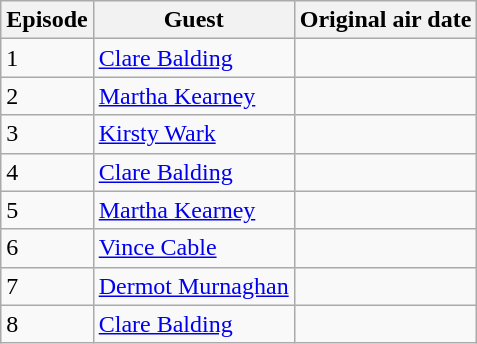<table class="wikitable sortable">
<tr>
<th>Episode</th>
<th>Guest</th>
<th>Original air date</th>
</tr>
<tr>
<td>1</td>
<td><a href='#'>Clare Balding</a></td>
<td></td>
</tr>
<tr>
<td>2</td>
<td><a href='#'>Martha Kearney</a></td>
<td></td>
</tr>
<tr>
<td>3</td>
<td><a href='#'>Kirsty Wark</a></td>
<td></td>
</tr>
<tr>
<td>4</td>
<td><a href='#'>Clare Balding</a></td>
<td></td>
</tr>
<tr>
<td>5</td>
<td><a href='#'>Martha Kearney</a></td>
<td></td>
</tr>
<tr>
<td>6</td>
<td><a href='#'>Vince Cable</a></td>
<td></td>
</tr>
<tr>
<td>7</td>
<td><a href='#'>Dermot Murnaghan</a></td>
<td></td>
</tr>
<tr>
<td>8</td>
<td><a href='#'>Clare Balding</a></td>
<td></td>
</tr>
</table>
